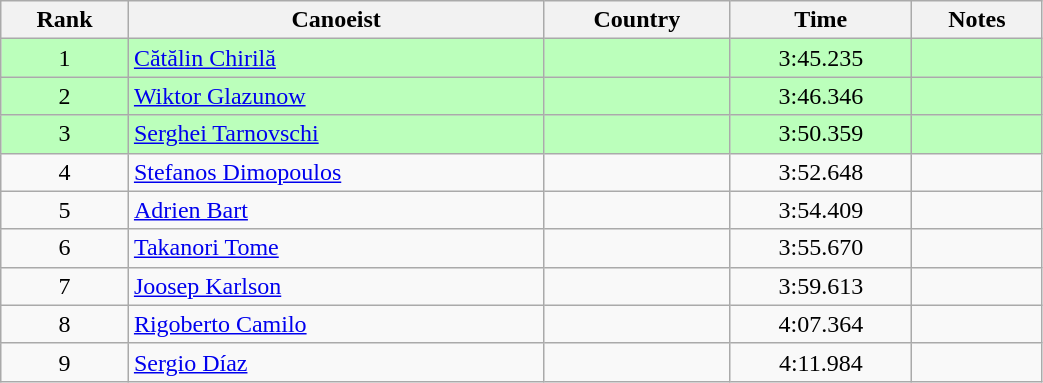<table class="wikitable" style="text-align:center;width: 55%">
<tr>
<th>Rank</th>
<th>Canoeist</th>
<th>Country</th>
<th>Time</th>
<th>Notes</th>
</tr>
<tr bgcolor=bbffbb>
<td>1</td>
<td align="left"><a href='#'>Cătălin Chirilă</a></td>
<td align="left"></td>
<td>3:45.235</td>
<td></td>
</tr>
<tr bgcolor=bbffbb>
<td>2</td>
<td align="left"><a href='#'>Wiktor Glazunow</a></td>
<td align="left"></td>
<td>3:46.346</td>
<td></td>
</tr>
<tr bgcolor=bbffbb>
<td>3</td>
<td align="left"><a href='#'>Serghei Tarnovschi</a></td>
<td align="left"></td>
<td>3:50.359</td>
<td></td>
</tr>
<tr>
<td>4</td>
<td align="left"><a href='#'>Stefanos Dimopoulos</a></td>
<td align="left"></td>
<td>3:52.648</td>
<td></td>
</tr>
<tr>
<td>5</td>
<td align="left"><a href='#'>Adrien Bart</a></td>
<td align="left"></td>
<td>3:54.409</td>
<td></td>
</tr>
<tr>
<td>6</td>
<td align="left"><a href='#'>Takanori Tome</a></td>
<td align="left"></td>
<td>3:55.670</td>
<td></td>
</tr>
<tr>
<td>7</td>
<td align="left"><a href='#'>Joosep Karlson</a></td>
<td align="left"></td>
<td>3:59.613</td>
<td></td>
</tr>
<tr>
<td>8</td>
<td align="left"><a href='#'>Rigoberto Camilo</a></td>
<td align="left"></td>
<td>4:07.364</td>
<td></td>
</tr>
<tr>
<td>9</td>
<td align="left"><a href='#'>Sergio Díaz</a></td>
<td align="left"></td>
<td>4:11.984</td>
<td></td>
</tr>
</table>
